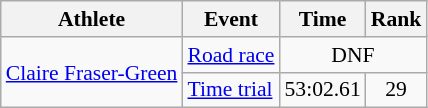<table class=wikitable style="font-size:90%">
<tr>
<th>Athlete</th>
<th>Event</th>
<th>Time</th>
<th>Rank</th>
</tr>
<tr align=center>
<td align=left rowspan=2><a href='#'>Claire Fraser-Green</a></td>
<td align=left><a href='#'>Road race</a></td>
<td colspan=2>DNF</td>
</tr>
<tr align=center>
<td align=left><a href='#'>Time trial</a></td>
<td>53:02.61</td>
<td>29</td>
</tr>
</table>
